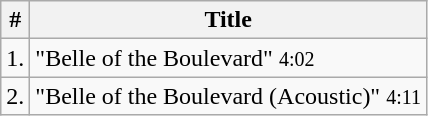<table class="wikitable">
<tr>
<th>#</th>
<th>Title</th>
</tr>
<tr>
<td>1.</td>
<td>"Belle of the Boulevard" <small>4:02</small></td>
</tr>
<tr>
<td>2.</td>
<td>"Belle of the Boulevard (Acoustic)" <small>4:11</small></td>
</tr>
</table>
